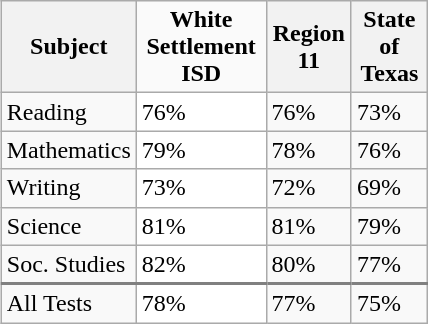<table class="wikitable" style="float:right; margin-left: 15px; width: 285px;">
<tr>
<th>Subject</th>
<th style="background:#fafafa;">White Settlement ISD</th>
<th>Region 11</th>
<th>State of Texas</th>
</tr>
<tr>
<td>Reading</td>
<td style="background:#fff;">76%</td>
<td>76%</td>
<td>73%</td>
</tr>
<tr>
<td>Mathematics</td>
<td style="background:#fff;">79%</td>
<td>78%</td>
<td>76%</td>
</tr>
<tr>
<td>Writing</td>
<td style="background:#fff;">73%</td>
<td>72%</td>
<td>69%</td>
</tr>
<tr>
<td>Science</td>
<td style="background:#fff;">81%</td>
<td>81%</td>
<td>79%</td>
</tr>
<tr>
<td style="border-bottom:2px solid gray;">Soc. Studies</td>
<td style="border-bottom:2px solid gray; background:#fff;">82%</td>
<td style="border-bottom:2px solid gray;">80%</td>
<td style="border-bottom:2px solid gray;">77%</td>
</tr>
<tr>
<td>All Tests</td>
<td style="background:#fff;">78%</td>
<td>77%</td>
<td>75%</td>
</tr>
</table>
